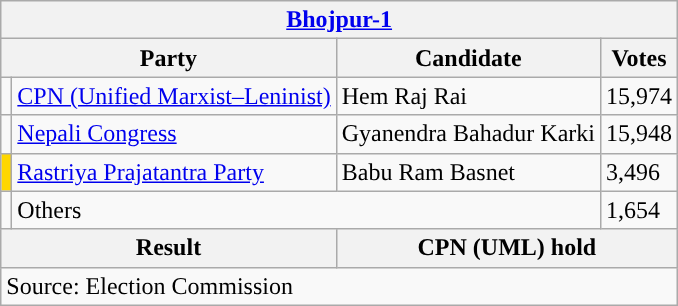<table class="wikitable">
<tr>
<th colspan="4"><a href='#'>Bhojpur-1</a></th>
</tr>
<tr>
<th colspan="2">Party</th>
<th>Candidate</th>
<th>Votes</th>
</tr>
<tr>
<td style="background-color:"></td>
<td><a href='#'>CPN (Unified Marxist–Leninist)</a></td>
<td>Hem Raj Rai</td>
<td>15,974</td>
</tr>
<tr>
<td style="background-color:"></td>
<td><a href='#'>Nepali Congress</a></td>
<td>Gyanendra Bahadur Karki</td>
<td>15,948</td>
</tr>
<tr>
<td style="background-color:gold"></td>
<td><a href='#'>Rastriya Prajatantra Party</a></td>
<td>Babu Ram Basnet</td>
<td>3,496</td>
</tr>
<tr>
<td></td>
<td colspan="2">Others</td>
<td>1,654</td>
</tr>
<tr>
<th colspan="2">Result</th>
<th colspan="2">CPN (UML) hold</th>
</tr>
<tr>
<td colspan="4">Source: Election Commission</td>
</tr>
</table>
